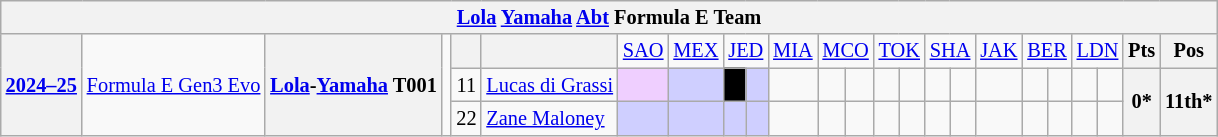<table class="wikitable" style="font-size: 85%; text-align:center;">
<tr>
<th colspan="24"><a href='#'>Lola</a> <a href='#'>Yamaha</a> <a href='#'>Abt</a> Formula E Team</th>
</tr>
<tr>
<th rowspan="3"><a href='#'>2024–25</a></th>
<td rowspan="3"><a href='#'>Formula E Gen3 Evo</a></td>
<th rowspan="3"><strong><a href='#'>Lola</a>-<a href='#'>Yamaha</a> T001</strong></th>
<td rowspan="3"></td>
<th></th>
<th></th>
<td><a href='#'>SAO</a></td>
<td><a href='#'>MEX</a></td>
<td colspan="2"><a href='#'>JED</a></td>
<td><a href='#'>MIA</a></td>
<td colspan="2"><a href='#'>MCO</a></td>
<td colspan="2"><a href='#'>TOK</a></td>
<td colspan="2"><a href='#'>SHA</a></td>
<td><a href='#'>JAK</a></td>
<td colspan="2"><a href='#'>BER</a></td>
<td colspan="2"><a href='#'>LDN</a></td>
<th>Pts</th>
<th>Pos</th>
</tr>
<tr>
<td>11</td>
<td align="left"> <a href='#'>Lucas di Grassi</a></td>
<td style="background:#EFCFFF;"><br></td>
<td style="background:#CFCFFF;"><br></td>
<td style="background-color:#000000; color:white"></td>
<td style="background:#CFCFFF;"><br></td>
<td></td>
<td></td>
<td></td>
<td></td>
<td></td>
<td></td>
<td></td>
<td></td>
<td></td>
<td></td>
<td></td>
<td></td>
<th rowspan="2">0*</th>
<th rowspan="2">11th*</th>
</tr>
<tr>
<td>22</td>
<td align="left"> <a href='#'>Zane Maloney</a></td>
<td style="background:#CFCFFF;"><br></td>
<td style="background:#CFCFFF;"><br></td>
<td style="background:#CFCFFF;"><br></td>
<td style="background:#CFCFFF;"><br></td>
<td></td>
<td></td>
<td></td>
<td></td>
<td></td>
<td></td>
<td></td>
<td></td>
<td></td>
<td></td>
<td></td>
<td></td>
</tr>
</table>
